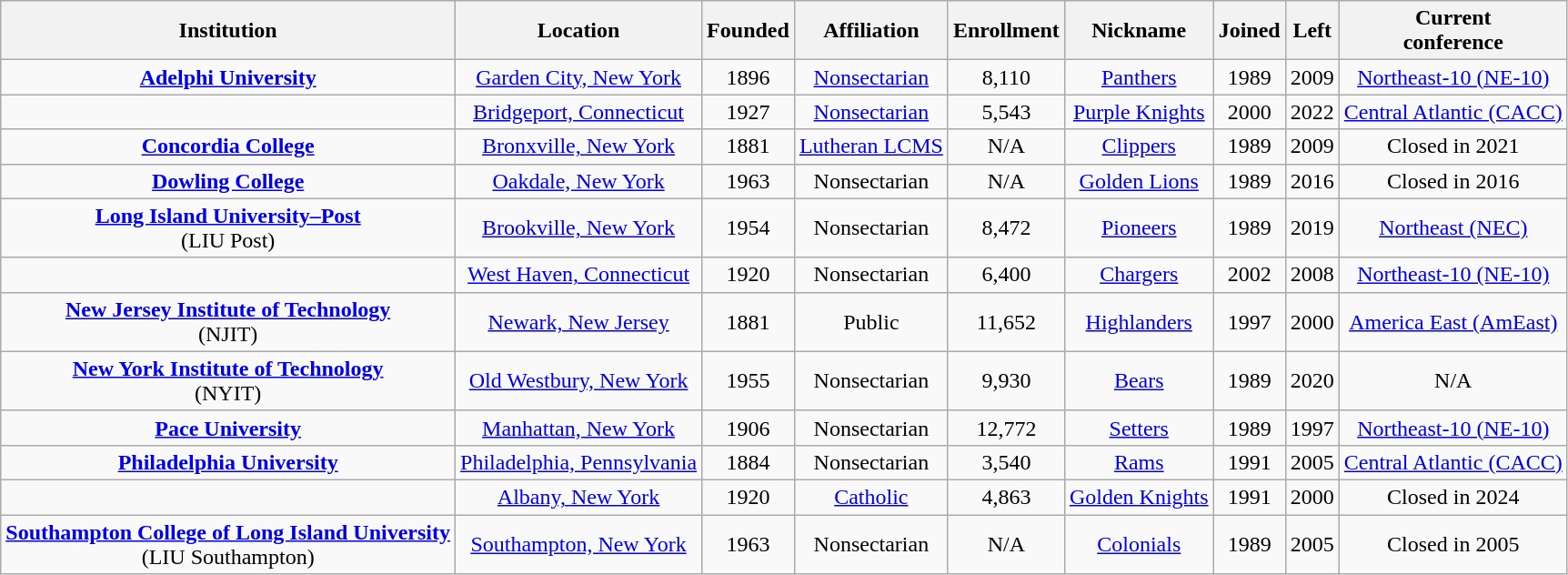<table class="wikitable sortable" style="text-align:center">
<tr>
<th>Institution</th>
<th>Location</th>
<th>Founded</th>
<th>Affiliation</th>
<th>Enrollment</th>
<th>Nickname</th>
<th>Joined</th>
<th>Left</th>
<th>Current<br>conference</th>
</tr>
<tr>
<td><strong><a href='#'>Adelphi University</a></strong></td>
<td><a href='#'>Garden City, New York</a></td>
<td>1896</td>
<td><a href='#'>Nonsectarian</a></td>
<td>8,110</td>
<td><a href='#'>Panthers</a></td>
<td>1989</td>
<td>2009</td>
<td><a href='#'>Northeast-10 (NE-10)</a></td>
</tr>
<tr>
<td></td>
<td><a href='#'>Bridgeport, Connecticut</a></td>
<td>1927</td>
<td><a href='#'>Nonsectarian</a></td>
<td>5,543</td>
<td><a href='#'>Purple Knights</a></td>
<td>2000</td>
<td>2022</td>
<td><a href='#'>Central Atlantic (CACC)</a></td>
</tr>
<tr>
<td><strong><a href='#'>Concordia College</a></strong></td>
<td><a href='#'>Bronxville, New York</a></td>
<td>1881</td>
<td><a href='#'>Lutheran LCMS</a></td>
<td>N/A</td>
<td><a href='#'>Clippers</a></td>
<td>1989</td>
<td>2009</td>
<td>Closed in 2021</td>
</tr>
<tr>
<td><strong><a href='#'>Dowling College</a></strong></td>
<td><a href='#'>Oakdale, New York</a></td>
<td>1963</td>
<td>Nonsectarian</td>
<td>N/A</td>
<td><a href='#'>Golden Lions</a></td>
<td>1989</td>
<td>2016</td>
<td>Closed in 2016</td>
</tr>
<tr>
<td><strong><a href='#'>Long Island University–Post</a></strong><br>(LIU Post)</td>
<td><a href='#'>Brookville, New York</a></td>
<td>1954</td>
<td>Nonsectarian</td>
<td>8,472</td>
<td><a href='#'>Pioneers</a></td>
<td>1989</td>
<td>2019</td>
<td><a href='#'>Northeast (NEC)</a></td>
</tr>
<tr>
<td></td>
<td><a href='#'>West Haven, Connecticut</a></td>
<td>1920</td>
<td>Nonsectarian</td>
<td>6,400</td>
<td><a href='#'>Chargers</a></td>
<td>2002</td>
<td>2008</td>
<td><a href='#'>Northeast-10 (NE-10)</a></td>
</tr>
<tr>
<td><strong><a href='#'>New Jersey Institute of Technology</a></strong><br>(NJIT)</td>
<td><a href='#'>Newark, New Jersey</a></td>
<td>1881</td>
<td>Public</td>
<td>11,652</td>
<td><a href='#'>Highlanders</a></td>
<td>1997</td>
<td>2000</td>
<td><a href='#'>America East (AmEast)</a></td>
</tr>
<tr>
<td><strong><a href='#'>New York Institute of Technology</a></strong><br>(NYIT)</td>
<td><a href='#'>Old Westbury, New York</a></td>
<td>1955</td>
<td>Nonsectarian</td>
<td>9,930</td>
<td><a href='#'>Bears</a></td>
<td>1989</td>
<td>2020</td>
<td>N/A</td>
</tr>
<tr>
<td><strong><a href='#'>Pace University</a></strong></td>
<td><a href='#'>Manhattan, New York</a></td>
<td>1906</td>
<td>Nonsectarian</td>
<td>12,772</td>
<td><a href='#'>Setters</a></td>
<td>1989</td>
<td>1997</td>
<td><a href='#'>Northeast-10 (NE-10)</a></td>
</tr>
<tr>
<td><strong><a href='#'>Philadelphia University</a></strong></td>
<td><a href='#'>Philadelphia, Pennsylvania</a></td>
<td>1884</td>
<td>Nonsectarian</td>
<td>3,540</td>
<td><a href='#'>Rams</a></td>
<td>1991</td>
<td>2005</td>
<td><a href='#'>Central Atlantic (CACC)</a></td>
</tr>
<tr>
<td></td>
<td><a href='#'>Albany, New York</a></td>
<td>1920</td>
<td><a href='#'>Catholic</a></td>
<td>4,863</td>
<td><a href='#'>Golden Knights</a></td>
<td>1991</td>
<td>2000</td>
<td>Closed in 2024</td>
</tr>
<tr>
<td><strong><a href='#'>Southampton College of Long Island University</a></strong><br>(LIU Southampton)</td>
<td><a href='#'>Southampton, New York</a></td>
<td>1963</td>
<td>Nonsectarian</td>
<td>N/A</td>
<td><a href='#'>Colonials</a></td>
<td>1989</td>
<td>2005</td>
<td>Closed in 2005</td>
</tr>
</table>
